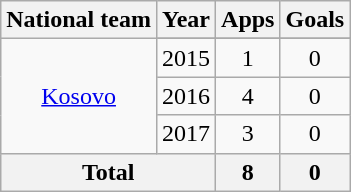<table class="wikitable" style="text-align:center">
<tr>
<th>National team</th>
<th>Year</th>
<th>Apps</th>
<th>Goals</th>
</tr>
<tr>
<td rowspan="4"><a href='#'>Kosovo</a></td>
</tr>
<tr>
<td>2015</td>
<td>1</td>
<td>0</td>
</tr>
<tr>
<td>2016</td>
<td>4</td>
<td>0</td>
</tr>
<tr>
<td>2017</td>
<td>3</td>
<td>0</td>
</tr>
<tr>
<th colspan="2">Total</th>
<th>8</th>
<th>0</th>
</tr>
</table>
